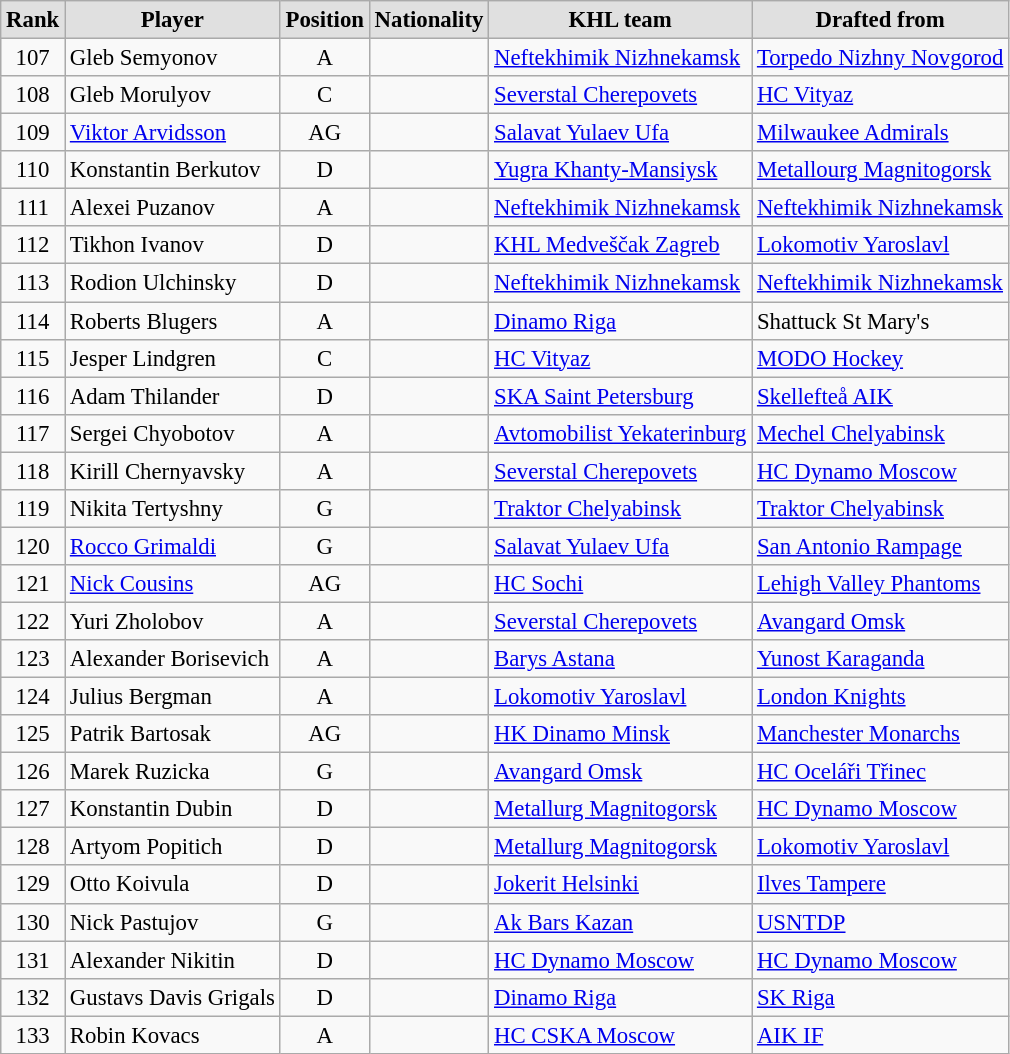<table style="font-size: 95%; text-align: left;" class="wikitable alternance">
<tr>
<th scope="col" style="background: #e0e0e0;">Rank</th>
<th scope="col" style="background: #e0e0e0;">Player</th>
<th scope="col" style="background: #e0e0e0;">Position</th>
<th scope="col" style="background: #e0e0e0;">Nationality</th>
<th scope="col" style="background: #e0e0e0;">KHL team</th>
<th scope="col" style="background: #e0e0e0;">Drafted from</th>
</tr>
<tr>
<td align="center">107</td>
<td>Gleb Semyonov</td>
<td align="center">A</td>
<td></td>
<td><a href='#'>Neftekhimik Nizhnekamsk</a></td>
<td><a href='#'>Torpedo Nizhny Novgorod</a></td>
</tr>
<tr>
<td align="center">108</td>
<td>Gleb Morulyov</td>
<td align="center">C</td>
<td></td>
<td><a href='#'>Severstal Cherepovets</a></td>
<td><a href='#'>HC Vityaz</a></td>
</tr>
<tr>
<td align="center">109</td>
<td><a href='#'>Viktor Arvidsson</a></td>
<td align="center">AG</td>
<td></td>
<td><a href='#'>Salavat Yulaev Ufa</a></td>
<td><a href='#'>Milwaukee Admirals</a></td>
</tr>
<tr>
<td align="center">110</td>
<td>Konstantin Berkutov</td>
<td align="center">D</td>
<td></td>
<td><a href='#'>Yugra Khanty-Mansiysk</a></td>
<td><a href='#'>Metallourg Magnitogorsk</a></td>
</tr>
<tr>
<td align="center">111</td>
<td>Alexei Puzanov</td>
<td align="center">A</td>
<td></td>
<td><a href='#'>Neftekhimik Nizhnekamsk</a></td>
<td><a href='#'>Neftekhimik Nizhnekamsk</a></td>
</tr>
<tr>
<td align="center">112</td>
<td>Tikhon Ivanov</td>
<td align="center">D</td>
<td></td>
<td><a href='#'>KHL Medveščak Zagreb</a></td>
<td><a href='#'>Lokomotiv Yaroslavl</a></td>
</tr>
<tr>
<td align="center">113</td>
<td>Rodion Ulchinsky</td>
<td align="center">D</td>
<td></td>
<td><a href='#'>Neftekhimik Nizhnekamsk</a></td>
<td><a href='#'>Neftekhimik Nizhnekamsk</a></td>
</tr>
<tr>
<td align="center">114</td>
<td>Roberts Blugers</td>
<td align="center">A</td>
<td></td>
<td><a href='#'>Dinamo Riga</a></td>
<td>Shattuck St Mary's</td>
</tr>
<tr>
<td align="center">115</td>
<td>Jesper Lindgren</td>
<td align="center">C</td>
<td></td>
<td><a href='#'>HC Vityaz</a></td>
<td><a href='#'>MODO Hockey</a></td>
</tr>
<tr>
<td align="center">116</td>
<td>Adam Thilander</td>
<td align="center">D</td>
<td></td>
<td><a href='#'>SKA Saint Petersburg</a></td>
<td><a href='#'>Skellefteå AIK</a></td>
</tr>
<tr>
<td align="center">117</td>
<td>Sergei Chyobotov</td>
<td align="center">A</td>
<td></td>
<td><a href='#'>Avtomobilist Yekaterinburg</a></td>
<td><a href='#'>Mechel Chelyabinsk</a></td>
</tr>
<tr>
<td align="center">118</td>
<td>Kirill Chernyavsky</td>
<td align="center">A</td>
<td></td>
<td><a href='#'>Severstal Cherepovets</a></td>
<td><a href='#'>HC Dynamo Moscow</a></td>
</tr>
<tr>
<td align="center">119</td>
<td>Nikita Tertyshny</td>
<td align="center">G</td>
<td></td>
<td><a href='#'>Traktor Chelyabinsk</a></td>
<td><a href='#'>Traktor Chelyabinsk</a></td>
</tr>
<tr>
<td align="center">120</td>
<td><a href='#'>Rocco Grimaldi</a></td>
<td align="center">G</td>
<td></td>
<td><a href='#'>Salavat Yulaev Ufa</a></td>
<td><a href='#'>San Antonio Rampage</a></td>
</tr>
<tr>
<td align="center">121</td>
<td><a href='#'>Nick Cousins</a></td>
<td align="center">AG</td>
<td></td>
<td><a href='#'>HC Sochi</a></td>
<td><a href='#'>Lehigh Valley Phantoms</a></td>
</tr>
<tr>
<td align="center">122</td>
<td>Yuri Zholobov</td>
<td align="center">A</td>
<td></td>
<td><a href='#'>Severstal Cherepovets</a></td>
<td><a href='#'>Avangard Omsk</a></td>
</tr>
<tr>
<td align="center">123</td>
<td>Alexander Borisevich</td>
<td align="center">A</td>
<td></td>
<td><a href='#'>Barys Astana</a></td>
<td><a href='#'>Yunost Karaganda</a></td>
</tr>
<tr>
<td align="center">124</td>
<td>Julius Bergman</td>
<td align="center">A</td>
<td></td>
<td><a href='#'>Lokomotiv Yaroslavl</a></td>
<td><a href='#'>London Knights</a></td>
</tr>
<tr>
<td align="center">125</td>
<td>Patrik Bartosak</td>
<td align="center">AG</td>
<td></td>
<td><a href='#'>HK Dinamo Minsk</a></td>
<td><a href='#'>Manchester Monarchs</a></td>
</tr>
<tr>
<td align="center">126</td>
<td>Marek Ruzicka</td>
<td align="center">G</td>
<td></td>
<td><a href='#'>Avangard Omsk</a></td>
<td><a href='#'>HC Oceláři Třinec</a></td>
</tr>
<tr>
<td align="center">127</td>
<td>Konstantin Dubin</td>
<td align="center">D</td>
<td></td>
<td><a href='#'>Metallurg Magnitogorsk</a></td>
<td><a href='#'>HC Dynamo Moscow</a></td>
</tr>
<tr>
<td align="center">128</td>
<td>Artyom Popitich</td>
<td align="center">D</td>
<td></td>
<td><a href='#'>Metallurg Magnitogorsk</a></td>
<td><a href='#'>Lokomotiv Yaroslavl</a></td>
</tr>
<tr>
<td align="center">129</td>
<td>Otto Koivula</td>
<td align="center">D</td>
<td></td>
<td><a href='#'>Jokerit Helsinki</a></td>
<td><a href='#'>Ilves Tampere</a></td>
</tr>
<tr>
<td align="center">130</td>
<td>Nick Pastujov</td>
<td align="center">G</td>
<td></td>
<td><a href='#'>Ak Bars Kazan</a></td>
<td><a href='#'>USNTDP</a></td>
</tr>
<tr>
<td align="center">131</td>
<td>Alexander Nikitin</td>
<td align="center">D</td>
<td></td>
<td><a href='#'>HC Dynamo Moscow</a></td>
<td><a href='#'>HC Dynamo Moscow</a></td>
</tr>
<tr>
<td align="center">132</td>
<td>Gustavs Davis Grigals</td>
<td align="center">D</td>
<td></td>
<td><a href='#'>Dinamo Riga</a></td>
<td><a href='#'>SK Riga</a></td>
</tr>
<tr>
<td align="center">133</td>
<td>Robin Kovacs</td>
<td align="center">A</td>
<td></td>
<td><a href='#'>HC CSKA Moscow</a></td>
<td><a href='#'>AIK IF</a></td>
</tr>
</table>
